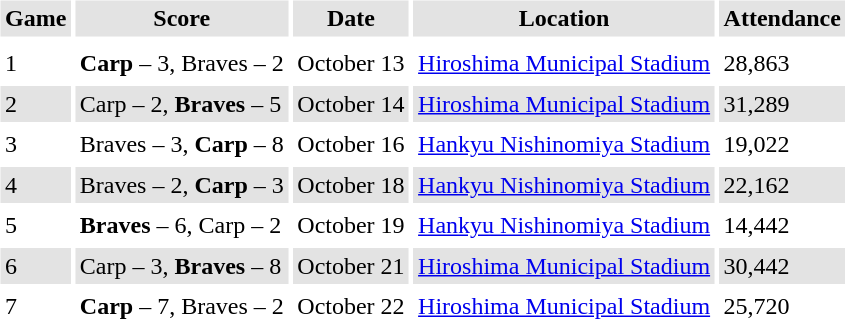<table border="0" cellspacing="3" cellpadding="3">
<tr style="background: #e3e3e3;">
<th>Game</th>
<th>Score</th>
<th>Date</th>
<th>Location</th>
<th>Attendance</th>
</tr>
<tr style="background: #e3e3e3;">
</tr>
<tr>
<td>1</td>
<td><strong>Carp</strong> – 3, Braves – 2</td>
<td>October 13</td>
<td><a href='#'>Hiroshima Municipal Stadium</a></td>
<td>28,863</td>
</tr>
<tr style="background: #e3e3e3;">
<td>2</td>
<td>Carp – 2, <strong>Braves</strong> – 5</td>
<td>October 14</td>
<td><a href='#'>Hiroshima Municipal Stadium</a></td>
<td>31,289</td>
</tr>
<tr>
<td>3</td>
<td>Braves – 3, <strong>Carp</strong> – 8</td>
<td>October 16</td>
<td><a href='#'>Hankyu Nishinomiya Stadium</a></td>
<td>19,022</td>
</tr>
<tr style="background: #e3e3e3;">
<td>4</td>
<td>Braves – 2, <strong>Carp</strong> – 3</td>
<td>October 18</td>
<td><a href='#'>Hankyu Nishinomiya Stadium</a></td>
<td>22,162</td>
</tr>
<tr>
<td>5</td>
<td><strong>Braves</strong> – 6, Carp – 2</td>
<td>October 19</td>
<td><a href='#'>Hankyu Nishinomiya Stadium</a></td>
<td>14,442</td>
</tr>
<tr style="background: #e3e3e3;">
<td>6</td>
<td>Carp – 3, <strong>Braves</strong> – 8</td>
<td>October 21</td>
<td><a href='#'>Hiroshima Municipal Stadium</a></td>
<td>30,442</td>
</tr>
<tr>
<td>7</td>
<td><strong>Carp</strong> – 7, Braves – 2</td>
<td>October 22</td>
<td><a href='#'>Hiroshima Municipal Stadium</a></td>
<td>25,720</td>
</tr>
</table>
